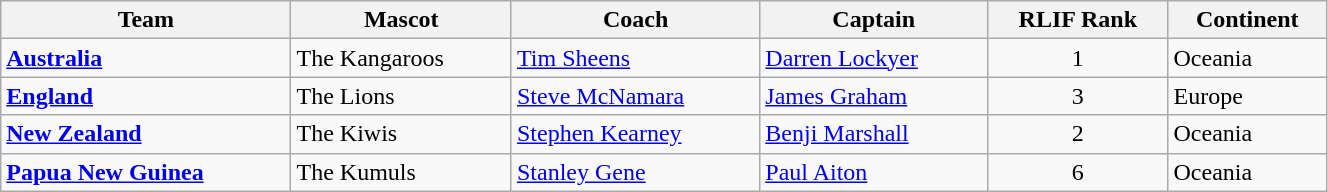<table class="wikitable sortable" style="width:70%;">
<tr>
<th>Team</th>
<th>Mascot</th>
<th>Coach</th>
<th>Captain</th>
<th>RLIF Rank</th>
<th>Continent</th>
</tr>
<tr>
<td> <strong><a href='#'>Australia</a></strong></td>
<td>The Kangaroos</td>
<td><a href='#'>Tim Sheens</a></td>
<td><a href='#'>Darren Lockyer</a></td>
<td style="text-align: center;">1</td>
<td>Oceania</td>
</tr>
<tr>
<td> <strong><a href='#'>England</a></strong></td>
<td>The Lions</td>
<td><a href='#'>Steve McNamara</a></td>
<td><a href='#'>James Graham</a></td>
<td style="text-align: center;">3</td>
<td>Europe</td>
</tr>
<tr>
<td> <strong><a href='#'>New Zealand</a></strong></td>
<td>The Kiwis</td>
<td><a href='#'>Stephen Kearney</a></td>
<td><a href='#'>Benji Marshall</a></td>
<td style="text-align: center;">2</td>
<td>Oceania</td>
</tr>
<tr>
<td> <strong><a href='#'>Papua New Guinea</a></strong></td>
<td>The Kumuls</td>
<td><a href='#'>Stanley Gene</a></td>
<td><a href='#'>Paul Aiton</a></td>
<td style="text-align: center;">6</td>
<td>Oceania</td>
</tr>
</table>
